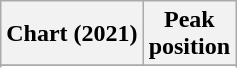<table class="wikitable sortable plainrowheaders">
<tr>
<th scope="col">Chart (2021)</th>
<th scope="col">Peak<br>position</th>
</tr>
<tr>
</tr>
<tr>
</tr>
</table>
